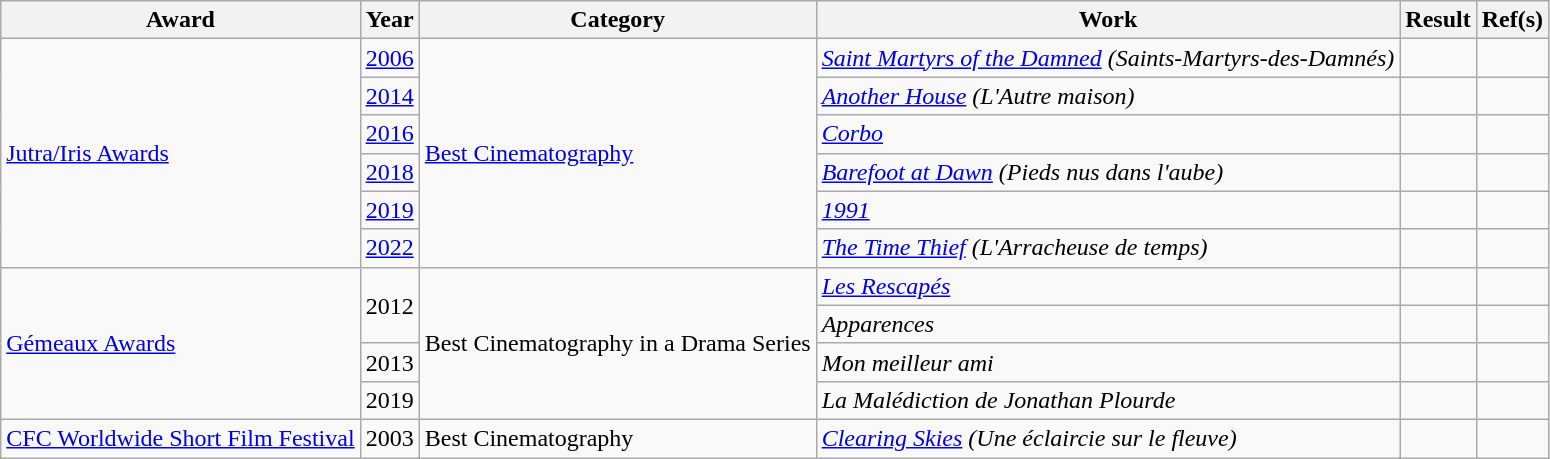<table class="wikitable plainrowheaders sortable">
<tr>
<th>Award</th>
<th>Year</th>
<th>Category</th>
<th>Work</th>
<th>Result</th>
<th>Ref(s)</th>
</tr>
<tr>
<td rowspan=6><a href='#'>Jutra/Iris Awards</a></td>
<td><a href='#'>2006</a></td>
<td rowspan=6><a href='#'>Best Cinematography</a></td>
<td><em><a href='#'>Saint Martyrs of the Damned</a> (Saints-Martyrs-des-Damnés)</em></td>
<td></td>
<td></td>
</tr>
<tr>
<td><a href='#'>2014</a></td>
<td><em><a href='#'>Another House</a> (L'Autre maison)</em></td>
<td></td>
<td></td>
</tr>
<tr>
<td><a href='#'>2016</a></td>
<td><em><a href='#'>Corbo</a></em></td>
<td></td>
<td></td>
</tr>
<tr>
<td><a href='#'>2018</a></td>
<td><em><a href='#'>Barefoot at Dawn</a> (Pieds nus dans l'aube)</em></td>
<td></td>
<td></td>
</tr>
<tr>
<td><a href='#'>2019</a></td>
<td><em><a href='#'>1991</a></em></td>
<td></td>
<td></td>
</tr>
<tr>
<td><a href='#'>2022</a></td>
<td><em><a href='#'>The Time Thief</a> (L'Arracheuse de temps)</em></td>
<td></td>
<td></td>
</tr>
<tr>
<td rowspan=4><a href='#'>Gémeaux Awards</a></td>
<td rowspan=2>2012</td>
<td rowspan=4>Best Cinematography in a Drama Series</td>
<td><em><a href='#'>Les Rescapés</a></em></td>
<td></td>
<td></td>
</tr>
<tr>
<td><em>Apparences</em></td>
<td></td>
<td></td>
</tr>
<tr>
<td>2013</td>
<td><em>Mon meilleur ami</em></td>
<td></td>
<td></td>
</tr>
<tr>
<td>2019</td>
<td><em>La Malédiction de Jonathan Plourde</em></td>
<td></td>
<td></td>
</tr>
<tr>
<td><a href='#'>CFC Worldwide Short Film Festival</a></td>
<td>2003</td>
<td>Best Cinematography</td>
<td><em><a href='#'>Clearing Skies</a> (Une éclaircie sur le fleuve)</em></td>
<td></td>
<td></td>
</tr>
</table>
